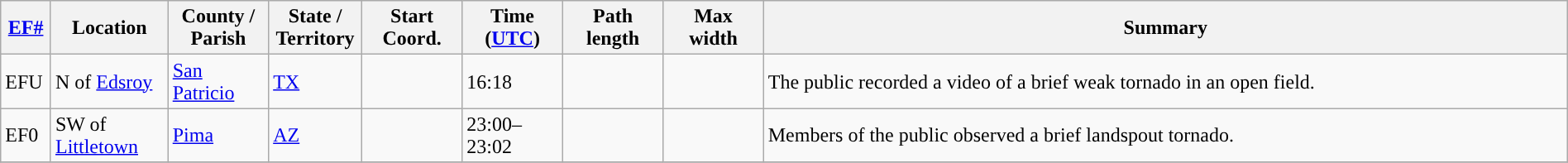<table class="wikitable sortable" style="width:100%;">
<tr>
<th scope="col"  style="width:3%; text-align:center;"><a href='#'>EF#</a></th>
<th scope="col"  style="width:7%; text-align:center;" class="unsortable">Location</th>
<th scope="col"  style="width:6%; text-align:center;" class="unsortable">County / Parish</th>
<th scope="col"  style="width:5%; text-align:center;">State / Territory</th>
<th scope="col"  style="width:6%; text-align:center;">Start Coord.</th>
<th scope="col"  style="width:6%; text-align:center;">Time (<a href='#'>UTC</a>)</th>
<th scope="col"  style="width:6%; text-align:center;">Path length</th>
<th scope="col"  style="width:6%; text-align:center;">Max width</th>
<th scope="col" class="unsortable" style="width:48%; text-align:center;">Summary</th>
</tr>
<tr>
<td>EFU</td>
<td>N of <a href='#'>Edsroy</a></td>
<td><a href='#'>San Patricio</a></td>
<td><a href='#'>TX</a></td>
<td></td>
<td>16:18</td>
<td></td>
<td></td>
<td>The public recorded a video of a brief weak tornado in an open field.</td>
</tr>
<tr>
<td>EF0</td>
<td>SW of <a href='#'>Littletown</a></td>
<td><a href='#'>Pima</a></td>
<td><a href='#'>AZ</a></td>
<td></td>
<td>23:00–23:02</td>
<td></td>
<td></td>
<td>Members of the public observed a brief landspout tornado.</td>
</tr>
<tr>
</tr>
</table>
